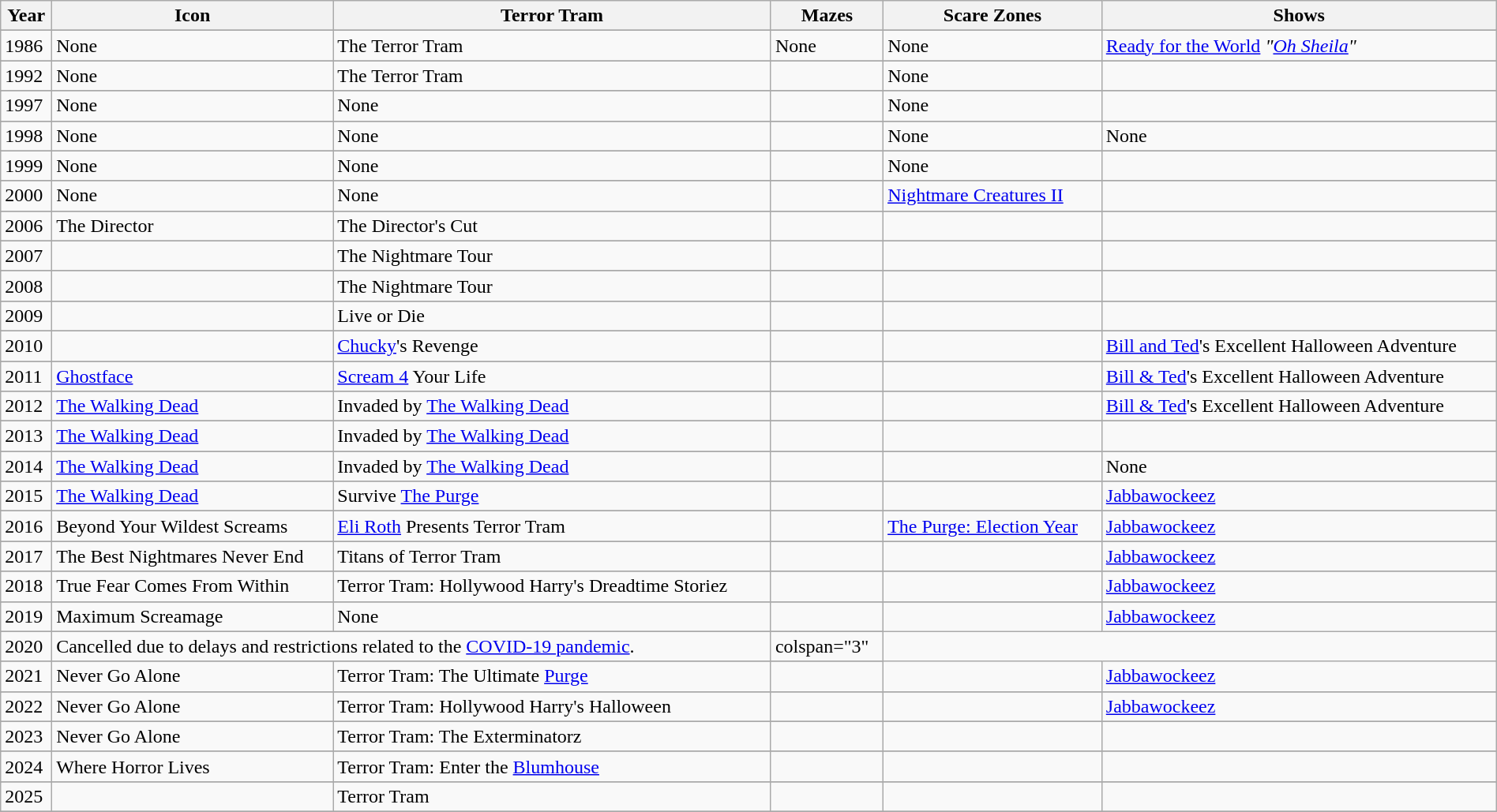<table class="wikitable collapsible collapsed" style="width:100%">
<tr>
<th>Year</th>
<th>Icon</th>
<th>Terror Tram</th>
<th>Mazes</th>
<th>Scare Zones</th>
<th>Shows</th>
</tr>
<tr>
</tr>
<tr valign="top">
<td>1986</td>
<td>None</td>
<td>The Terror Tram</td>
<td>None</td>
<td>None</td>
<td><a href='#'>Ready for the World</a> <em>"<a href='#'>Oh Sheila</a>"</em></td>
</tr>
<tr>
</tr>
<tr valign="top">
<td>1992</td>
<td>None</td>
<td>The Terror Tram</td>
<td></td>
<td>None</td>
<td></td>
</tr>
<tr>
</tr>
<tr valign="top">
<td>1997</td>
<td>None</td>
<td>None</td>
<td></td>
<td>None</td>
<td></td>
</tr>
<tr>
</tr>
<tr valign="top">
<td>1998</td>
<td>None</td>
<td>None</td>
<td></td>
<td>None</td>
<td>None</td>
</tr>
<tr>
</tr>
<tr valign="top">
<td>1999</td>
<td>None</td>
<td>None</td>
<td></td>
<td>None</td>
<td></td>
</tr>
<tr>
</tr>
<tr valign="top">
<td>2000</td>
<td>None</td>
<td>None</td>
<td></td>
<td><a href='#'>Nightmare Creatures II</a></td>
<td></td>
</tr>
<tr>
</tr>
<tr valign="top">
<td>2006</td>
<td>The Director</td>
<td>The Director's Cut</td>
<td></td>
<td></td>
<td></td>
</tr>
<tr>
</tr>
<tr valign="top">
<td>2007</td>
<td></td>
<td>The Nightmare Tour</td>
<td></td>
<td></td>
<td></td>
</tr>
<tr>
</tr>
<tr valign="top">
<td>2008</td>
<td></td>
<td>The Nightmare Tour</td>
<td></td>
<td></td>
<td></td>
</tr>
<tr>
</tr>
<tr valign="top">
<td>2009</td>
<td></td>
<td>Live or Die</td>
<td></td>
<td></td>
<td></td>
</tr>
<tr>
</tr>
<tr valign="top">
<td>2010</td>
<td></td>
<td><a href='#'>Chucky</a>'s Revenge</td>
<td></td>
<td></td>
<td><a href='#'>Bill and Ted</a>'s Excellent Halloween Adventure</td>
</tr>
<tr>
</tr>
<tr valign="top">
<td>2011</td>
<td><a href='#'>Ghostface</a></td>
<td><a href='#'>Scream 4</a> Your Life</td>
<td></td>
<td></td>
<td><a href='#'>Bill & Ted</a>'s Excellent Halloween Adventure</td>
</tr>
<tr>
</tr>
<tr valign="top">
<td>2012</td>
<td><a href='#'>The Walking Dead</a></td>
<td>Invaded by <a href='#'>The Walking Dead</a></td>
<td></td>
<td></td>
<td><a href='#'>Bill & Ted</a>'s Excellent Halloween Adventure</td>
</tr>
<tr>
</tr>
<tr valign="top">
<td>2013</td>
<td><a href='#'>The Walking Dead</a></td>
<td>Invaded by <a href='#'>The Walking Dead</a></td>
<td></td>
<td></td>
<td></td>
</tr>
<tr>
</tr>
<tr valign="top">
<td>2014</td>
<td><a href='#'>The Walking Dead</a></td>
<td>Invaded by <a href='#'>The Walking Dead</a></td>
<td></td>
<td></td>
<td>None</td>
</tr>
<tr>
</tr>
<tr valign="top">
<td>2015</td>
<td><a href='#'>The Walking Dead</a></td>
<td>Survive <a href='#'>The Purge</a></td>
<td></td>
<td></td>
<td><a href='#'>Jabbawockeez</a></td>
</tr>
<tr>
</tr>
<tr valign="top">
<td>2016</td>
<td>Beyond Your Wildest Screams</td>
<td><a href='#'>Eli Roth</a> Presents Terror Tram</td>
<td></td>
<td><a href='#'>The Purge: Election Year</a></td>
<td><a href='#'>Jabbawockeez</a></td>
</tr>
<tr>
</tr>
<tr valign="top">
<td>2017</td>
<td>The Best Nightmares Never End</td>
<td>Titans of Terror Tram<br></td>
<td></td>
<td></td>
<td><a href='#'>Jabbawockeez</a></td>
</tr>
<tr>
</tr>
<tr valign="top">
<td>2018</td>
<td>True Fear Comes From Within</td>
<td>Terror Tram: Hollywood Harry's Dreadtime Storiez</td>
<td></td>
<td></td>
<td><a href='#'>Jabbawockeez</a></td>
</tr>
<tr>
</tr>
<tr valign="top">
<td>2019</td>
<td>Maximum Screamage</td>
<td>None</td>
<td></td>
<td></td>
<td><a href='#'>Jabbawockeez</a></td>
</tr>
<tr>
</tr>
<tr valign= "top">
<td>2020</td>
<td colspan="2">Cancelled due to delays and restrictions related to the <a href='#'>COVID-19 pandemic</a>.</td>
<td>colspan="3" </td>
</tr>
<tr>
</tr>
<tr valign= "top">
<td>2021</td>
<td>Never Go Alone</td>
<td>Terror Tram: The Ultimate <a href='#'>Purge</a></td>
<td></td>
<td></td>
<td><a href='#'>Jabbawockeez</a></td>
</tr>
<tr>
</tr>
<tr valign= "top">
<td>2022</td>
<td>Never Go Alone</td>
<td>Terror Tram: Hollywood Harry's Halloween<br></td>
<td></td>
<td></td>
<td><a href='#'>Jabbawockeez</a></td>
</tr>
<tr>
</tr>
<tr valign= "top">
<td>2023</td>
<td>Never Go Alone</td>
<td>Terror Tram: The Exterminatorz</td>
<td></td>
<td></td>
<td></td>
</tr>
<tr>
</tr>
<tr valign= "top">
<td>2024</td>
<td>Where Horror Lives</td>
<td>Terror Tram: Enter the <a href='#'>Blumhouse</a></td>
<td></td>
<td></td>
<td></td>
</tr>
<tr>
</tr>
<tr valign= "top">
<td>2025</td>
<td></td>
<td>Terror Tram</td>
<td></td>
<td></td>
<td></td>
</tr>
<tr>
</tr>
</table>
